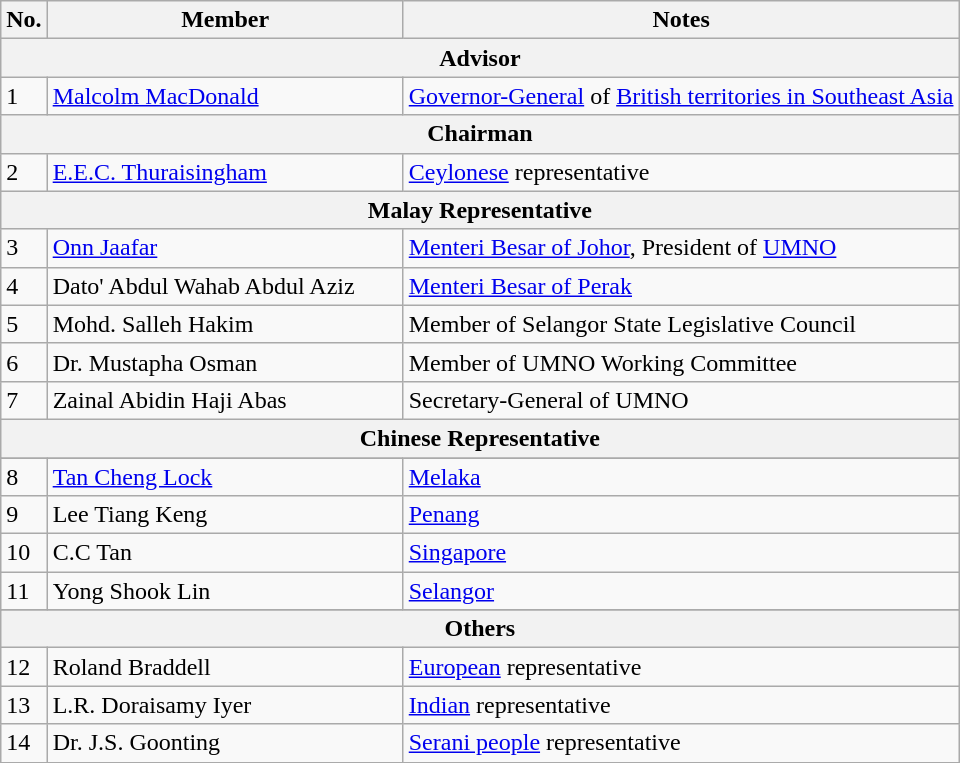<table class="wikitable">
<tr>
<th>No.</th>
<th style="width:230px;">Member</th>
<th>Notes</th>
</tr>
<tr>
<th colspan="3">Advisor</th>
</tr>
<tr>
<td>1</td>
<td><a href='#'>Malcolm MacDonald</a></td>
<td><a href='#'>Governor-General</a> of <a href='#'>British territories in Southeast Asia</a></td>
</tr>
<tr>
<th colspan="3">Chairman</th>
</tr>
<tr>
<td>2</td>
<td><a href='#'>E.E.C. Thuraisingham</a></td>
<td><a href='#'>Ceylonese</a> representative</td>
</tr>
<tr>
<th colspan="3">Malay Representative</th>
</tr>
<tr>
<td>3</td>
<td><a href='#'>Onn Jaafar</a></td>
<td><a href='#'>Menteri Besar of Johor</a>, President of <a href='#'>UMNO</a></td>
</tr>
<tr>
<td>4</td>
<td>Dato' Abdul Wahab Abdul Aziz</td>
<td><a href='#'>Menteri Besar of Perak</a></td>
</tr>
<tr>
<td>5</td>
<td>Mohd. Salleh Hakim</td>
<td>Member of Selangor State Legislative Council</td>
</tr>
<tr>
<td>6</td>
<td>Dr. Mustapha Osman</td>
<td>Member of UMNO Working Committee</td>
</tr>
<tr>
<td>7</td>
<td>Zainal Abidin Haji Abas</td>
<td>Secretary-General of UMNO</td>
</tr>
<tr>
<th colspan="3">Chinese Representative</th>
</tr>
<tr>
</tr>
<tr>
<td>8</td>
<td><a href='#'>Tan Cheng Lock</a></td>
<td><a href='#'>Melaka</a></td>
</tr>
<tr>
<td>9</td>
<td>Lee Tiang Keng</td>
<td><a href='#'>Penang</a></td>
</tr>
<tr>
<td>10</td>
<td>C.C Tan</td>
<td><a href='#'>Singapore</a></td>
</tr>
<tr>
<td>11</td>
<td>Yong Shook Lin</td>
<td><a href='#'>Selangor</a></td>
</tr>
<tr>
</tr>
<tr>
<th colspan="3">Others</th>
</tr>
<tr>
<td>12</td>
<td>Roland Braddell</td>
<td><a href='#'>European</a> representative</td>
</tr>
<tr>
<td>13</td>
<td>L.R. Doraisamy Iyer</td>
<td><a href='#'>Indian</a> representative</td>
</tr>
<tr>
<td>14</td>
<td>Dr. J.S. Goonting</td>
<td><a href='#'>Serani people</a> representative</td>
</tr>
<tr>
</tr>
</table>
